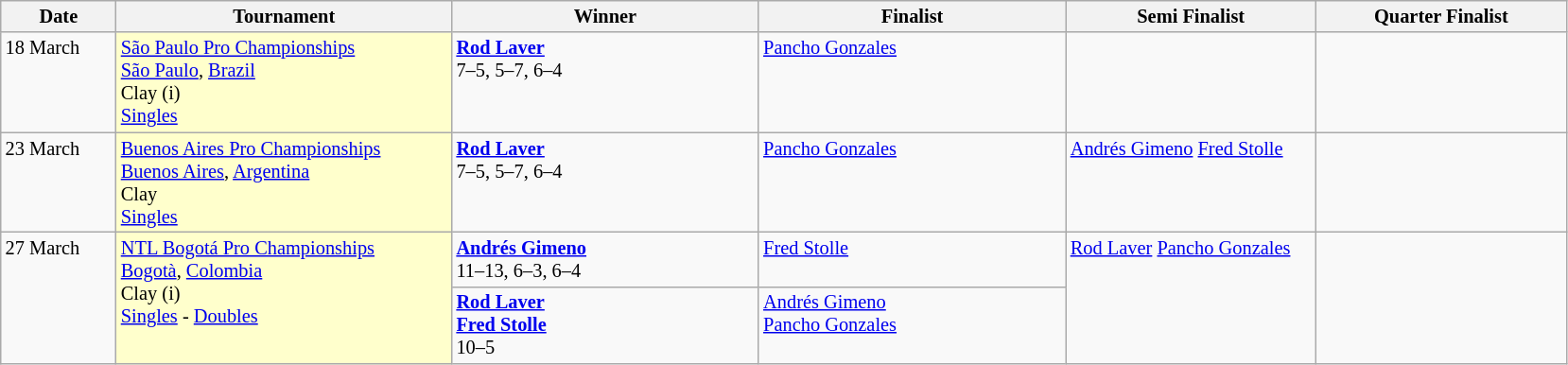<table class="wikitable" style="font-size:85%;">
<tr>
<th width="75">Date</th>
<th width="230">Tournament</th>
<th width="210">Winner</th>
<th width="210">Finalist</th>
<th width="170">Semi Finalist</th>
<th width="170">Quarter Finalist</th>
</tr>
<tr valign=top>
<td rowspan=1>18 March</td>
<td style="background:#ffc;" rowspan=1><a href='#'>São Paulo Pro Championships</a><br> <a href='#'>São Paulo</a>, <a href='#'>Brazil</a><br>Clay (i)<br><a href='#'>Singles</a></td>
<td> <strong><a href='#'>Rod Laver</a></strong><br>7–5, 5–7, 6–4</td>
<td> <a href='#'>Pancho Gonzales</a></td>
<td></td>
<td></td>
</tr>
<tr valign=top>
<td rowspan=1>23 March</td>
<td style="background:#ffc;" rowspan=1><a href='#'>Buenos Aires Pro Championships</a><br><a href='#'>Buenos Aires</a>, <a href='#'>Argentina</a><br>Clay<br><a href='#'>Singles</a></td>
<td> <strong><a href='#'>Rod Laver</a></strong><br>7–5, 5–7, 6–4</td>
<td> <a href='#'>Pancho Gonzales</a></td>
<td>  <a href='#'>Andrés Gimeno</a>  <a href='#'>Fred Stolle</a></td>
<td></td>
</tr>
<tr valign=top>
<td rowspan=2>27 March</td>
<td style="background:#ffc;" rowspan=2><a href='#'>NTL Bogotá Pro Championships</a> <br><a href='#'>Bogotà</a>, <a href='#'>Colombia</a><br>Clay (i)<br><a href='#'>Singles</a> - <a href='#'>Doubles</a></td>
<td> <strong><a href='#'>Andrés Gimeno</a></strong><br>11–13, 6–3, 6–4</td>
<td> <a href='#'>Fred Stolle</a></td>
<td rowspan=2> <a href='#'>Rod Laver</a>  <a href='#'>Pancho Gonzales</a></td>
</tr>
<tr valign=top>
<td> <strong><a href='#'>Rod Laver</a></strong><br> <strong><a href='#'>Fred Stolle</a></strong><br>10–5</td>
<td> <a href='#'>Andrés Gimeno</a><br> <a href='#'>Pancho Gonzales</a></td>
</tr>
</table>
